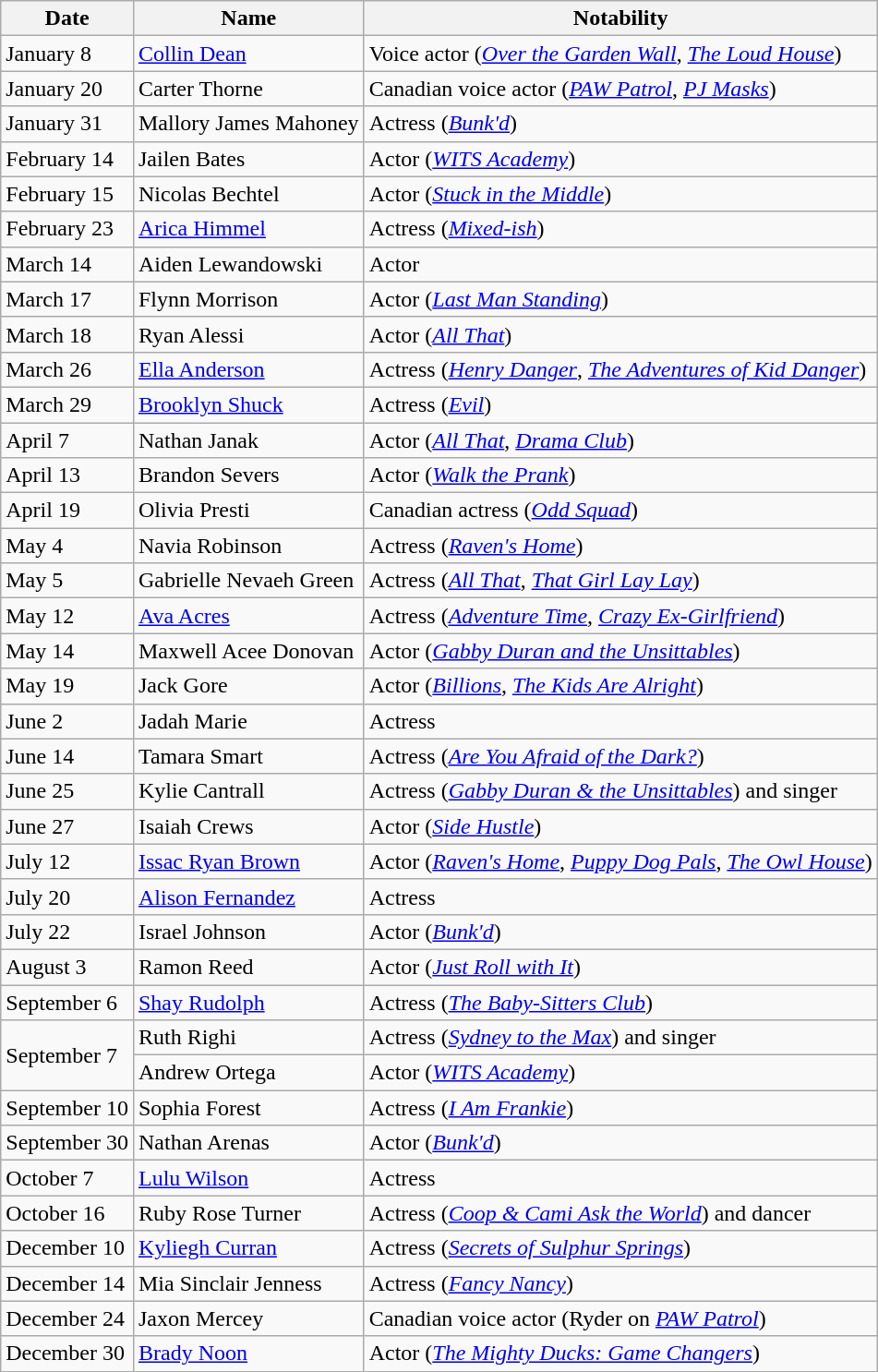<table class="wikitable">
<tr>
<th>Date</th>
<th>Name</th>
<th>Notability</th>
</tr>
<tr>
<td>January 8</td>
<td><a href='#'>Collin Dean</a></td>
<td>Voice actor (<em><a href='#'>Over the Garden Wall</a></em>, <em><a href='#'>The Loud House</a></em>)</td>
</tr>
<tr>
<td>January 20</td>
<td>Carter Thorne</td>
<td>Canadian voice actor (<em><a href='#'>PAW Patrol</a></em>, <em><a href='#'>PJ Masks</a></em>)</td>
</tr>
<tr>
<td>January 31</td>
<td>Mallory James Mahoney</td>
<td>Actress (<em><a href='#'>Bunk'd</a></em>)</td>
</tr>
<tr>
<td>February 14</td>
<td>Jailen Bates</td>
<td>Actor (<em><a href='#'>WITS Academy</a></em>)</td>
</tr>
<tr>
<td>February 15</td>
<td>Nicolas Bechtel</td>
<td>Actor (<em><a href='#'>Stuck in the Middle</a></em>)</td>
</tr>
<tr>
<td>February 23</td>
<td><a href='#'>Arica Himmel</a></td>
<td>Actress (<em><a href='#'>Mixed-ish</a></em>)</td>
</tr>
<tr>
<td>March 14</td>
<td>Aiden Lewandowski</td>
<td>Actor</td>
</tr>
<tr>
<td>March 17</td>
<td>Flynn Morrison</td>
<td>Actor (<em><a href='#'>Last Man Standing</a></em>)</td>
</tr>
<tr>
<td>March 18</td>
<td>Ryan Alessi</td>
<td>Actor (<em><a href='#'>All That</a></em>)</td>
</tr>
<tr>
<td>March 26</td>
<td><a href='#'>Ella Anderson</a></td>
<td>Actress (<em><a href='#'>Henry Danger</a></em>, <em><a href='#'>The Adventures of Kid Danger</a></em>)</td>
</tr>
<tr>
<td>March 29</td>
<td><a href='#'>Brooklyn Shuck</a></td>
<td>Actress (<em><a href='#'>Evil</a></em>)</td>
</tr>
<tr>
<td>April 7</td>
<td>Nathan Janak</td>
<td>Actor (<em><a href='#'>All That</a></em>, <em><a href='#'>Drama Club</a></em>)</td>
</tr>
<tr>
<td>April 13</td>
<td>Brandon Severs</td>
<td>Actor (<em><a href='#'>Walk the Prank</a></em>)</td>
</tr>
<tr>
<td>April 19</td>
<td>Olivia Presti</td>
<td>Canadian actress (<em><a href='#'>Odd Squad</a></em>)</td>
</tr>
<tr>
<td>May 4</td>
<td>Navia Robinson</td>
<td>Actress (<em><a href='#'>Raven's Home</a></em>)</td>
</tr>
<tr>
<td>May 5</td>
<td>Gabrielle Nevaeh Green</td>
<td>Actress (<em><a href='#'>All That</a></em>, <em><a href='#'>That Girl Lay Lay</a></em>)</td>
</tr>
<tr>
<td>May 12</td>
<td><a href='#'>Ava Acres</a></td>
<td>Actress (<em><a href='#'>Adventure Time</a></em>, <em><a href='#'>Crazy Ex-Girlfriend</a></em>)</td>
</tr>
<tr>
<td>May 14</td>
<td>Maxwell Acee Donovan</td>
<td>Actor (<em><a href='#'>Gabby Duran and the Unsittables</a></em>)</td>
</tr>
<tr>
<td>May 19</td>
<td>Jack Gore</td>
<td>Actor (<em><a href='#'>Billions</a></em>, <em><a href='#'>The Kids Are Alright</a></em>)</td>
</tr>
<tr>
<td>June 2</td>
<td>Jadah Marie</td>
<td>Actress</td>
</tr>
<tr>
<td>June 14</td>
<td>Tamara Smart</td>
<td>Actress (<em><a href='#'>Are You Afraid of the Dark?</a></em>)</td>
</tr>
<tr>
<td>June 25</td>
<td>Kylie Cantrall</td>
<td>Actress (<em><a href='#'>Gabby Duran & the Unsittables</a></em>) and singer</td>
</tr>
<tr>
<td>June 27</td>
<td>Isaiah Crews</td>
<td>Actor (<em><a href='#'>Side Hustle</a></em>)</td>
</tr>
<tr>
<td>July 12</td>
<td><a href='#'>Issac Ryan Brown</a></td>
<td>Actor (<em><a href='#'>Raven's Home</a></em>, <em><a href='#'>Puppy Dog Pals</a></em>, <em><a href='#'>The Owl House</a></em>)</td>
</tr>
<tr>
<td>July 20</td>
<td><a href='#'>Alison Fernandez</a></td>
<td>Actress</td>
</tr>
<tr>
<td>July 22</td>
<td>Israel Johnson</td>
<td>Actor (<em><a href='#'>Bunk'd</a></em>)</td>
</tr>
<tr>
<td>August 3</td>
<td>Ramon Reed</td>
<td>Actor (<em><a href='#'>Just Roll with It</a></em>)</td>
</tr>
<tr>
<td>September 6</td>
<td><a href='#'>Shay Rudolph</a></td>
<td>Actress (<em><a href='#'>The Baby-Sitters Club</a></em>)</td>
</tr>
<tr>
<td rowspan="2">September 7</td>
<td>Ruth Righi</td>
<td>Actress (<em><a href='#'>Sydney to the Max</a></em>) and singer</td>
</tr>
<tr>
<td>Andrew Ortega</td>
<td>Actor (<em><a href='#'>WITS Academy</a></em>)</td>
</tr>
<tr>
<td>September 10</td>
<td>Sophia Forest</td>
<td>Actress (<em><a href='#'>I Am Frankie</a></em>)</td>
</tr>
<tr>
<td>September 30</td>
<td>Nathan Arenas</td>
<td>Actor (<em><a href='#'>Bunk'd</a></em>)</td>
</tr>
<tr>
<td>October 7</td>
<td><a href='#'>Lulu Wilson</a></td>
<td>Actress</td>
</tr>
<tr>
<td>October 16</td>
<td>Ruby Rose Turner</td>
<td>Actress (<em><a href='#'>Coop & Cami Ask the World</a></em>) and dancer</td>
</tr>
<tr>
<td>December 10</td>
<td><a href='#'>Kyliegh Curran</a></td>
<td>Actress (<em><a href='#'>Secrets of Sulphur Springs</a></em>)</td>
</tr>
<tr>
<td>December 14</td>
<td>Mia Sinclair Jenness</td>
<td>Actress (<em><a href='#'>Fancy Nancy</a></em>)</td>
</tr>
<tr>
<td>December 24</td>
<td>Jaxon Mercey</td>
<td>Canadian voice actor (Ryder on <em><a href='#'>PAW Patrol</a></em>)</td>
</tr>
<tr>
<td>December 30</td>
<td><a href='#'>Brady Noon</a></td>
<td>Actor (<em><a href='#'>The Mighty Ducks: Game Changers</a></em>)</td>
</tr>
</table>
